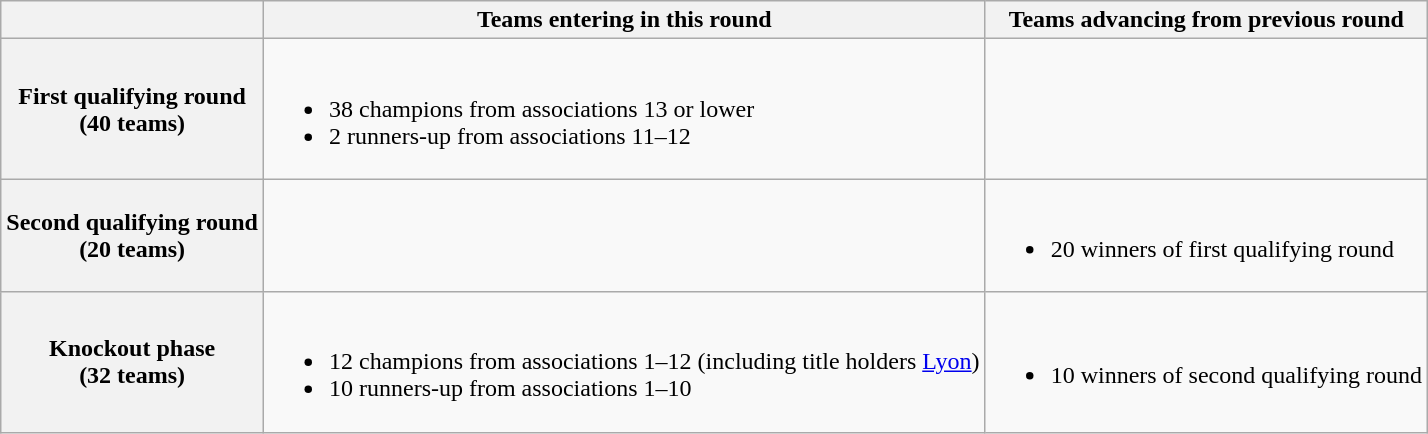<table class="wikitable">
<tr>
<th></th>
<th>Teams entering in this round</th>
<th>Teams advancing from previous round</th>
</tr>
<tr>
<th>First qualifying round<br>(40 teams)</th>
<td><br><ul><li>38 champions from associations 13 or lower</li><li>2 runners-up from associations 11–12</li></ul></td>
<td></td>
</tr>
<tr>
<th>Second qualifying round<br>(20 teams)</th>
<td></td>
<td><br><ul><li>20 winners of first qualifying round</li></ul></td>
</tr>
<tr>
<th>Knockout phase<br>(32 teams)</th>
<td><br><ul><li>12 champions from associations 1–12 (including title holders <a href='#'>Lyon</a>)</li><li>10 runners-up from associations 1–10</li></ul></td>
<td><br><ul><li>10 winners of second qualifying round</li></ul></td>
</tr>
</table>
